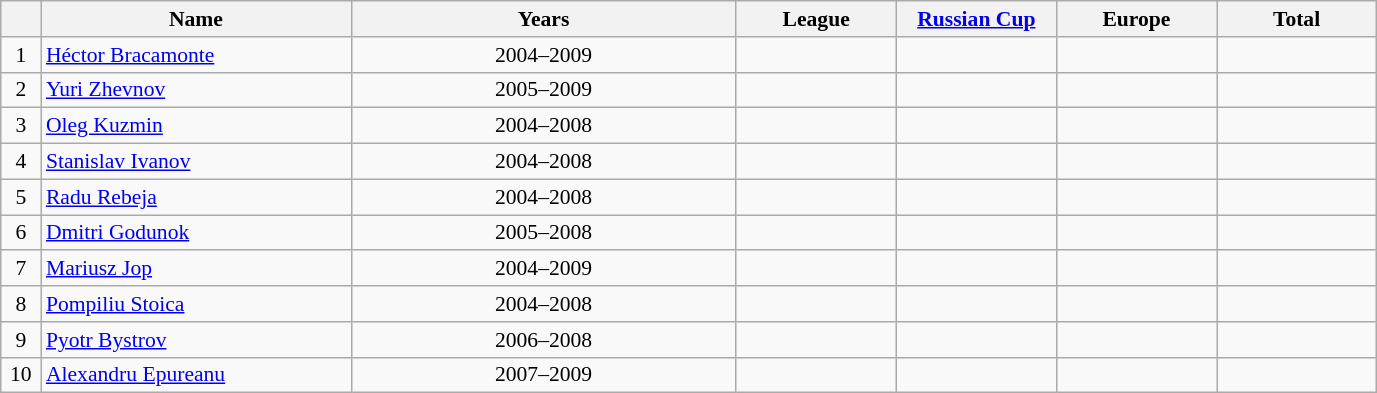<table class="wikitable sortable"  style="text-align:center; font-size:90%; ">
<tr>
<th width=20px></th>
<th width=200px>Name</th>
<th width=250px>Years</th>
<th width=100px>League</th>
<th width=100px><a href='#'>Russian Cup</a></th>
<th width=100px>Europe</th>
<th width=100px>Total</th>
</tr>
<tr>
<td>1</td>
<td align="left"> <a href='#'>Héctor Bracamonte</a></td>
<td>2004–2009</td>
<td></td>
<td></td>
<td></td>
<td></td>
</tr>
<tr>
<td>2</td>
<td align="left"> <a href='#'>Yuri Zhevnov</a></td>
<td>2005–2009</td>
<td></td>
<td></td>
<td></td>
<td></td>
</tr>
<tr>
<td>3</td>
<td align="left"> <a href='#'>Oleg Kuzmin</a></td>
<td>2004–2008</td>
<td></td>
<td></td>
<td></td>
<td></td>
</tr>
<tr>
<td>4</td>
<td align="left"> <a href='#'>Stanislav Ivanov</a></td>
<td>2004–2008</td>
<td></td>
<td></td>
<td></td>
<td></td>
</tr>
<tr>
<td>5</td>
<td align="left"> <a href='#'>Radu Rebeja</a></td>
<td>2004–2008</td>
<td></td>
<td></td>
<td></td>
<td></td>
</tr>
<tr>
<td>6</td>
<td align="left"> <a href='#'>Dmitri Godunok</a></td>
<td>2005–2008</td>
<td></td>
<td></td>
<td></td>
<td></td>
</tr>
<tr>
<td>7</td>
<td align="left"> <a href='#'>Mariusz Jop</a></td>
<td>2004–2009</td>
<td></td>
<td></td>
<td></td>
<td></td>
</tr>
<tr>
<td>8</td>
<td align="left"> <a href='#'>Pompiliu Stoica</a></td>
<td>2004–2008</td>
<td></td>
<td></td>
<td></td>
<td></td>
</tr>
<tr>
<td>9</td>
<td align="left"> <a href='#'>Pyotr Bystrov</a></td>
<td>2006–2008</td>
<td></td>
<td></td>
<td></td>
<td></td>
</tr>
<tr>
<td>10</td>
<td align="left"> <a href='#'>Alexandru Epureanu</a></td>
<td>2007–2009</td>
<td></td>
<td></td>
<td></td>
<td></td>
</tr>
</table>
